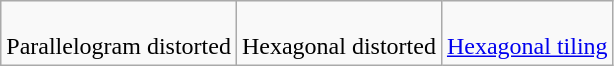<table class=wikitable>
<tr align=center>
<td><br>Parallelogram distorted</td>
<td><br>Hexagonal distorted</td>
<td><br><a href='#'>Hexagonal tiling</a></td>
</tr>
</table>
